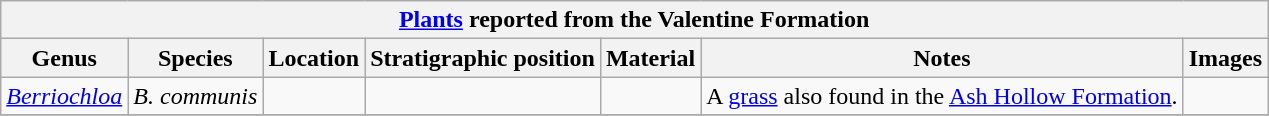<table class="wikitable" align="center">
<tr>
<th colspan="7" align="center"><strong><a href='#'>Plants</a> reported from the Valentine Formation</strong></th>
</tr>
<tr>
<th>Genus</th>
<th>Species</th>
<th>Location</th>
<th><strong>Stratigraphic position</strong></th>
<th><strong>Material</strong></th>
<th>Notes</th>
<th>Images</th>
</tr>
<tr>
<td><em><a href='#'>Berriochloa</a></em></td>
<td><em>B. communis</em></td>
<td></td>
<td></td>
<td></td>
<td>A <a href='#'>grass</a> also found in the <a href='#'>Ash Hollow Formation</a>.</td>
<td></td>
</tr>
<tr>
</tr>
</table>
